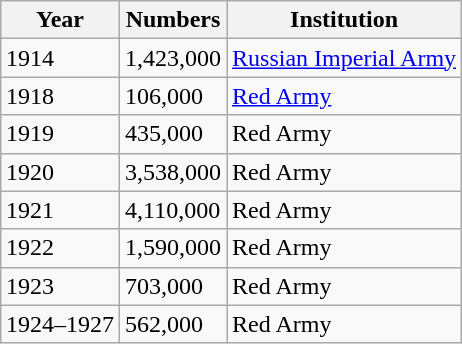<table class = "wikitable" style="margin:auto">
<tr>
<th>Year</th>
<th>Numbers</th>
<th>Institution</th>
</tr>
<tr -->
<td>1914</td>
<td>1,423,000</td>
<td><a href='#'>Russian Imperial Army</a></td>
</tr>
<tr -->
<td>1918</td>
<td>106,000</td>
<td><a href='#'>Red Army</a></td>
</tr>
<tr -->
<td>1919</td>
<td>435,000</td>
<td>Red Army</td>
</tr>
<tr -->
<td>1920</td>
<td>3,538,000</td>
<td>Red Army</td>
</tr>
<tr -->
<td>1921</td>
<td>4,110,000</td>
<td>Red Army</td>
</tr>
<tr -->
<td>1922</td>
<td>1,590,000</td>
<td>Red Army</td>
</tr>
<tr -->
<td>1923</td>
<td>703,000</td>
<td>Red Army</td>
</tr>
<tr -->
<td>1924–1927</td>
<td>562,000</td>
<td>Red Army</td>
</tr>
</table>
